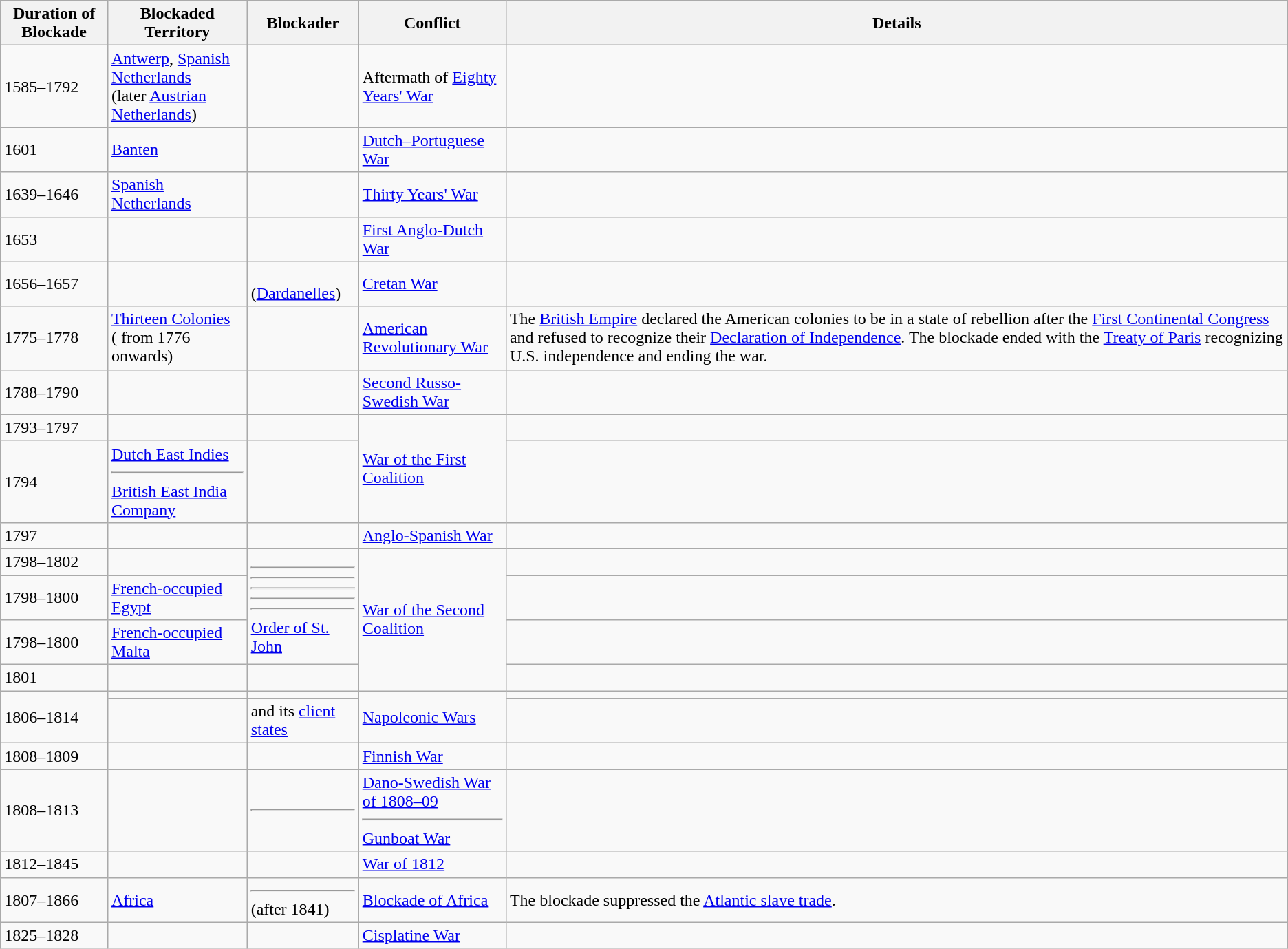<table class="wikitable">
<tr>
<th>Duration of Blockade</th>
<th>Blockaded Territory</th>
<th>Blockader</th>
<th>Conflict</th>
<th>Details</th>
</tr>
<tr>
<td>1585–1792</td>
<td> <a href='#'>Antwerp</a>, <a href='#'>Spanish Netherlands</a><br>(later  <a href='#'>Austrian Netherlands</a>)</td>
<td></td>
<td>Aftermath of <a href='#'>Eighty Years' War</a></td>
<td></td>
</tr>
<tr>
<td>1601</td>
<td> <a href='#'>Banten</a></td>
<td></td>
<td><a href='#'>Dutch–Portuguese War</a></td>
<td></td>
</tr>
<tr>
<td>1639–1646</td>
<td> <a href='#'>Spanish Netherlands</a></td>
<td></td>
<td><a href='#'>Thirty Years' War</a></td>
<td></td>
</tr>
<tr>
<td>1653</td>
<td></td>
<td></td>
<td><a href='#'>First Anglo-Dutch War</a></td>
<td></td>
</tr>
<tr>
<td>1656–1657</td>
<td></td>
<td><br>(<a href='#'>Dardanelles</a>)</td>
<td><a href='#'>Cretan War</a></td>
<td></td>
</tr>
<tr>
<td>1775–1778</td>
<td> <a href='#'>Thirteen Colonies</a><br>( from 1776 onwards)</td>
<td></td>
<td><a href='#'>American Revolutionary War</a></td>
<td>The <a href='#'>British Empire</a> declared the American colonies to be in a state of rebellion after the <a href='#'>First Continental Congress</a> and refused to recognize their <a href='#'>Declaration of Independence</a>. The blockade ended with the <a href='#'>Treaty of Paris</a> recognizing U.S. independence and ending the war.</td>
</tr>
<tr>
<td>1788–1790</td>
<td></td>
<td></td>
<td><a href='#'>Second Russo-Swedish War</a></td>
<td></td>
</tr>
<tr>
<td>1793–1797</td>
<td></td>
<td></td>
<td rowspan="2"><a href='#'>War of the First Coalition</a></td>
<td></td>
</tr>
<tr>
<td>1794</td>
<td> <a href='#'>Dutch East Indies</a><hr> <a href='#'>British East India Company</a></td>
<td></td>
<td></td>
</tr>
<tr>
<td>1797</td>
<td></td>
<td></td>
<td><a href='#'>Anglo-Spanish War</a></td>
<td></td>
</tr>
<tr>
<td>1798–1802</td>
<td></td>
<td rowspan="3"><hr><hr><hr><hr><hr> <a href='#'>Order of St. John</a></td>
<td rowspan="4"><a href='#'>War of the Second Coalition</a></td>
<td></td>
</tr>
<tr>
<td>1798–1800</td>
<td> <a href='#'>French-occupied Egypt</a></td>
<td></td>
</tr>
<tr>
<td>1798–1800</td>
<td> <a href='#'>French-occupied Malta</a></td>
<td></td>
</tr>
<tr>
<td>1801</td>
<td></td>
<td></td>
<td></td>
</tr>
<tr>
<td rowspan="2">1806–1814</td>
<td></td>
<td></td>
<td rowspan="2"><a href='#'>Napoleonic Wars</a></td>
<td></td>
</tr>
<tr>
<td></td>
<td> and its <a href='#'>client states</a></td>
<td></td>
</tr>
<tr>
<td>1808–1809</td>
<td></td>
<td></td>
<td><a href='#'>Finnish War</a></td>
<td></td>
</tr>
<tr>
<td>1808–1813</td>
<td></td>
<td><hr></td>
<td><a href='#'>Dano-Swedish War of 1808–09</a><hr><a href='#'>Gunboat War</a></td>
<td></td>
</tr>
<tr>
<td>1812–1845</td>
<td></td>
<td></td>
<td><a href='#'>War of 1812</a></td>
<td></td>
</tr>
<tr>
<td>1807–1866</td>
<td><a href='#'>Africa</a></td>
<td><hr> (after 1841)</td>
<td><a href='#'>Blockade of Africa</a></td>
<td>The blockade suppressed the <a href='#'>Atlantic slave trade</a>.</td>
</tr>
<tr>
<td>1825–1828</td>
<td></td>
<td></td>
<td><a href='#'>Cisplatine War</a></td>
<td></td>
</tr>
</table>
